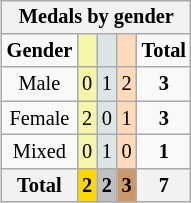<table class="wikitable" style="font-size:85%;float:right">
<tr bgcolor=EFEFEF>
<th colspan=5>Medals by gender</th>
</tr>
<tr align=center>
<td><strong>Gender</strong></td>
<td bgcolor=F7F6A8></td>
<td bgcolor=DCE5E5></td>
<td bgcolor=FFDAB9></td>
<td><strong>Total</strong></td>
</tr>
<tr align=center>
<td>Male</td>
<td bgcolor=F7F6A8>0</td>
<td bgcolor=DCE5E5>1</td>
<td bgcolor=FFDAB9>2</td>
<td><strong>3</strong></td>
</tr>
<tr align=center>
<td>Female</td>
<td bgcolor=F7F6A8>2</td>
<td bgcolor=DCE5E5>0</td>
<td bgcolor=FFDAB9>1</td>
<td><strong>3</strong></td>
</tr>
<tr align=center>
<td>Mixed</td>
<td bgcolor=F7F6A8>0</td>
<td bgcolor=DCE5E5>1</td>
<td bgcolor=FFDAB9>0</td>
<td><strong>1</strong></td>
</tr>
<tr align=center>
<th>Total</th>
<th style="background:gold">2</th>
<th style="background:silver">2</th>
<th style="background:#c96">3</th>
<th>7</th>
</tr>
</table>
